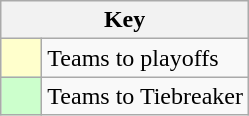<table class="wikitable" style="text-align: center;">
<tr>
<th colspan="2">Key</th>
</tr>
<tr>
<td style="background:#ffffcc; width:20px;"></td>
<td align="left">Teams to playoffs</td>
</tr>
<tr>
<td style="background:#ccffcc; width:20px;"></td>
<td align="left">Teams to Tiebreaker</td>
</tr>
</table>
